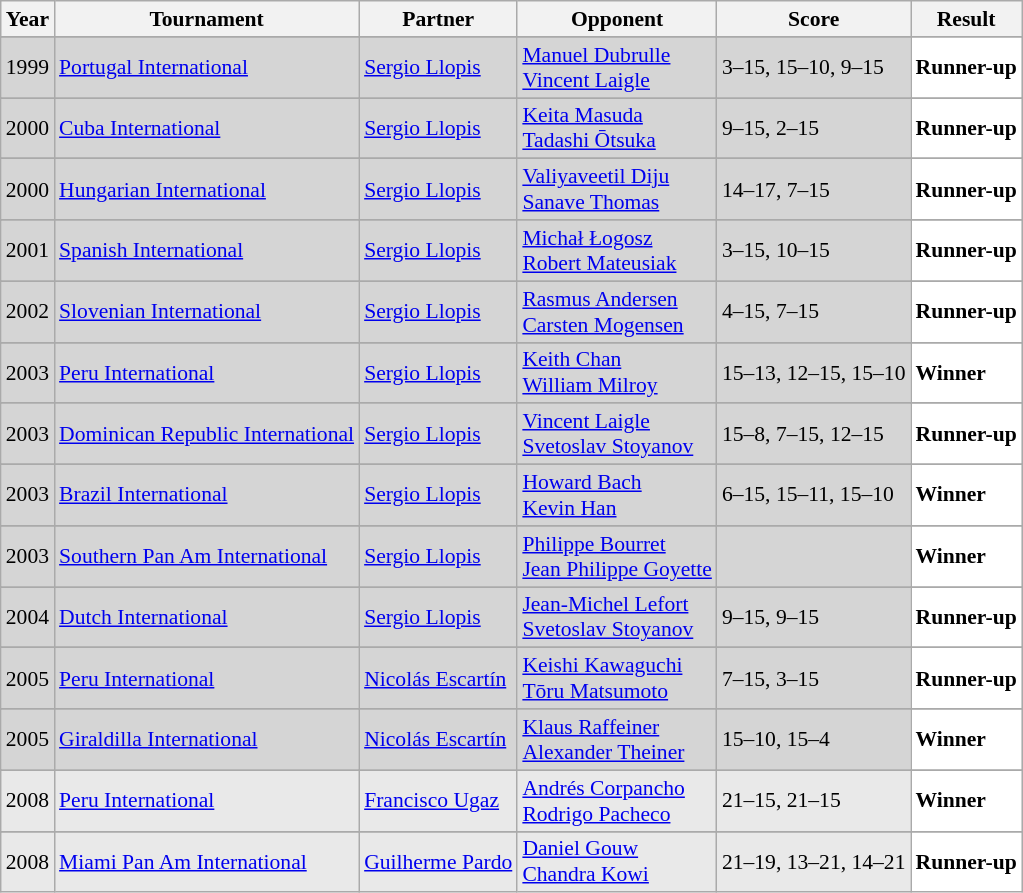<table class="sortable wikitable" style="font-size: 90%;">
<tr>
<th>Year</th>
<th>Tournament</th>
<th>Partner</th>
<th>Opponent</th>
<th>Score</th>
<th>Result</th>
</tr>
<tr>
</tr>
<tr style="background:#D5D5D5">
<td align="center">1999</td>
<td align="left"><a href='#'>Portugal International</a></td>
<td align="left"> <a href='#'>Sergio Llopis</a></td>
<td align="left"> <a href='#'>Manuel Dubrulle</a><br> <a href='#'>Vincent Laigle</a></td>
<td align="left">3–15, 15–10, 9–15</td>
<td style="text-align:left; background:white"> <strong>Runner-up</strong></td>
</tr>
<tr>
</tr>
<tr style="background:#D5D5D5">
<td align="center">2000</td>
<td align="left"><a href='#'>Cuba International</a></td>
<td align="left"> <a href='#'>Sergio Llopis</a></td>
<td align="left"> <a href='#'>Keita Masuda</a><br> <a href='#'>Tadashi Ōtsuka</a></td>
<td align="left">9–15, 2–15</td>
<td style="text-align:left; background:white"> <strong>Runner-up</strong></td>
</tr>
<tr>
</tr>
<tr style="background:#D5D5D5">
<td align="center">2000</td>
<td align="left"><a href='#'>Hungarian International</a></td>
<td align="left"> <a href='#'>Sergio Llopis</a></td>
<td align="left"> <a href='#'>Valiyaveetil Diju</a><br> <a href='#'>Sanave Thomas</a></td>
<td align="left">14–17, 7–15</td>
<td style="text-align:left; background:white"> <strong>Runner-up</strong></td>
</tr>
<tr>
</tr>
<tr style="background:#D5D5D5">
<td align="center">2001</td>
<td align="left"><a href='#'>Spanish International</a></td>
<td align="left"> <a href='#'>Sergio Llopis</a></td>
<td align="left"> <a href='#'>Michał Łogosz</a><br> <a href='#'>Robert Mateusiak</a></td>
<td align="left">3–15, 10–15</td>
<td style="text-align:left; background:white"> <strong>Runner-up</strong></td>
</tr>
<tr>
</tr>
<tr style="background:#D5D5D5">
<td align="center">2002</td>
<td align="left"><a href='#'>Slovenian International</a></td>
<td align="left"> <a href='#'>Sergio Llopis</a></td>
<td align="left"> <a href='#'>Rasmus Andersen</a><br> <a href='#'>Carsten Mogensen</a></td>
<td align="left">4–15, 7–15</td>
<td style="text-align:left; background:white"> <strong>Runner-up</strong></td>
</tr>
<tr>
</tr>
<tr style="background:#D5D5D5">
<td align="center">2003</td>
<td align="left"><a href='#'>Peru International</a></td>
<td align="left"> <a href='#'>Sergio Llopis</a></td>
<td align="left"> <a href='#'>Keith Chan</a><br> <a href='#'>William Milroy</a></td>
<td align="left">15–13, 12–15, 15–10</td>
<td style="text-align:left; background:white"> <strong>Winner</strong></td>
</tr>
<tr>
</tr>
<tr style="background:#D5D5D5">
<td align="center">2003</td>
<td align="left"><a href='#'>Dominican Republic International</a></td>
<td align="left"> <a href='#'>Sergio Llopis</a></td>
<td align="left"> <a href='#'>Vincent Laigle</a><br> <a href='#'>Svetoslav Stoyanov</a></td>
<td align="left">15–8, 7–15, 12–15</td>
<td style="text-align:left; background:white"> <strong>Runner-up</strong></td>
</tr>
<tr>
</tr>
<tr style="background:#D5D5D5">
<td align="center">2003</td>
<td align="left"><a href='#'>Brazil International</a></td>
<td align="left"> <a href='#'>Sergio Llopis</a></td>
<td align="left"> <a href='#'>Howard Bach</a><br> <a href='#'>Kevin Han</a></td>
<td align="left">6–15, 15–11, 15–10</td>
<td style="text-align:left; background:white"> <strong>Winner</strong></td>
</tr>
<tr>
</tr>
<tr style="background:#D5D5D5">
<td align="center">2003</td>
<td align="left"><a href='#'>Southern Pan Am International</a></td>
<td align="left"> <a href='#'>Sergio Llopis</a></td>
<td align="left"> <a href='#'>Philippe Bourret</a><br> <a href='#'>Jean Philippe Goyette</a></td>
<td align="left"></td>
<td style="text-align:left; background:white"> <strong>Winner</strong></td>
</tr>
<tr>
</tr>
<tr style="background:#D5D5D5">
<td align="center">2004</td>
<td align="left"><a href='#'>Dutch International</a></td>
<td align="left"> <a href='#'>Sergio Llopis</a></td>
<td align="left"> <a href='#'>Jean-Michel Lefort</a><br> <a href='#'>Svetoslav Stoyanov</a></td>
<td align="left">9–15, 9–15</td>
<td style="text-align:left; background:white"> <strong>Runner-up</strong></td>
</tr>
<tr>
</tr>
<tr style="background:#D5D5D5">
<td align="center">2005</td>
<td align="left"><a href='#'>Peru International</a></td>
<td align="left"> <a href='#'>Nicolás Escartín</a></td>
<td align="left"> <a href='#'>Keishi Kawaguchi</a><br> <a href='#'>Tōru Matsumoto</a></td>
<td align="left">7–15, 3–15</td>
<td style="text-align:left; background:white"> <strong>Runner-up</strong></td>
</tr>
<tr>
</tr>
<tr style="background:#D5D5D5">
<td align="center">2005</td>
<td align="left"><a href='#'>Giraldilla International</a></td>
<td align="left"> <a href='#'>Nicolás Escartín</a></td>
<td align="left"> <a href='#'>Klaus Raffeiner</a><br> <a href='#'>Alexander Theiner</a></td>
<td align="left">15–10, 15–4</td>
<td style="text-align:left; background:white"> <strong>Winner</strong></td>
</tr>
<tr>
</tr>
<tr style="background:#E9E9E9">
<td align="center">2008</td>
<td align="left"><a href='#'>Peru International</a></td>
<td align="left"> <a href='#'>Francisco Ugaz</a></td>
<td align="left"> <a href='#'>Andrés Corpancho</a><br> <a href='#'>Rodrigo Pacheco</a></td>
<td align="left">21–15, 21–15</td>
<td style="text-align:left; background:white"> <strong>Winner</strong></td>
</tr>
<tr>
</tr>
<tr style="background:#E9E9E9">
<td align="center">2008</td>
<td align="left"><a href='#'>Miami Pan Am International</a></td>
<td align="left"> <a href='#'>Guilherme Pardo</a></td>
<td align="left"> <a href='#'>Daniel Gouw</a><br> <a href='#'>Chandra Kowi</a></td>
<td align="left">21–19, 13–21, 14–21</td>
<td style="text-align:left; background:white"> <strong>Runner-up</strong></td>
</tr>
</table>
